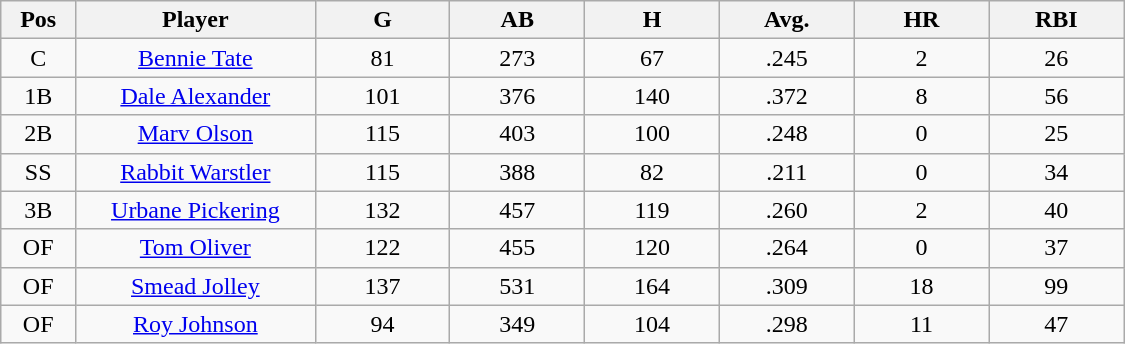<table class="wikitable sortable">
<tr>
<th bgcolor="#DDDDFF" width="5%">Pos</th>
<th bgcolor="#DDDDFF" width="16%">Player</th>
<th bgcolor="#DDDDFF" width="9%">G</th>
<th bgcolor="#DDDDFF" width="9%">AB</th>
<th bgcolor="#DDDDFF" width="9%">H</th>
<th bgcolor="#DDDDFF" width="9%">Avg.</th>
<th bgcolor="#DDDDFF" width="9%">HR</th>
<th bgcolor="#DDDDFF" width="9%">RBI</th>
</tr>
<tr align="center">
<td>C</td>
<td><a href='#'>Bennie Tate</a></td>
<td>81</td>
<td>273</td>
<td>67</td>
<td>.245</td>
<td>2</td>
<td>26</td>
</tr>
<tr align=center>
<td>1B</td>
<td><a href='#'>Dale Alexander</a></td>
<td>101</td>
<td>376</td>
<td>140</td>
<td>.372</td>
<td>8</td>
<td>56</td>
</tr>
<tr align=center>
<td>2B</td>
<td><a href='#'>Marv Olson</a></td>
<td>115</td>
<td>403</td>
<td>100</td>
<td>.248</td>
<td>0</td>
<td>25</td>
</tr>
<tr align=center>
<td>SS</td>
<td><a href='#'>Rabbit Warstler</a></td>
<td>115</td>
<td>388</td>
<td>82</td>
<td>.211</td>
<td>0</td>
<td>34</td>
</tr>
<tr align=center>
<td>3B</td>
<td><a href='#'>Urbane Pickering</a></td>
<td>132</td>
<td>457</td>
<td>119</td>
<td>.260</td>
<td>2</td>
<td>40</td>
</tr>
<tr align=center>
<td>OF</td>
<td><a href='#'>Tom Oliver</a></td>
<td>122</td>
<td>455</td>
<td>120</td>
<td>.264</td>
<td>0</td>
<td>37</td>
</tr>
<tr align=center>
<td>OF</td>
<td><a href='#'>Smead Jolley</a></td>
<td>137</td>
<td>531</td>
<td>164</td>
<td>.309</td>
<td>18</td>
<td>99</td>
</tr>
<tr align=center>
<td>OF</td>
<td><a href='#'>Roy Johnson</a></td>
<td>94</td>
<td>349</td>
<td>104</td>
<td>.298</td>
<td>11</td>
<td>47</td>
</tr>
</table>
